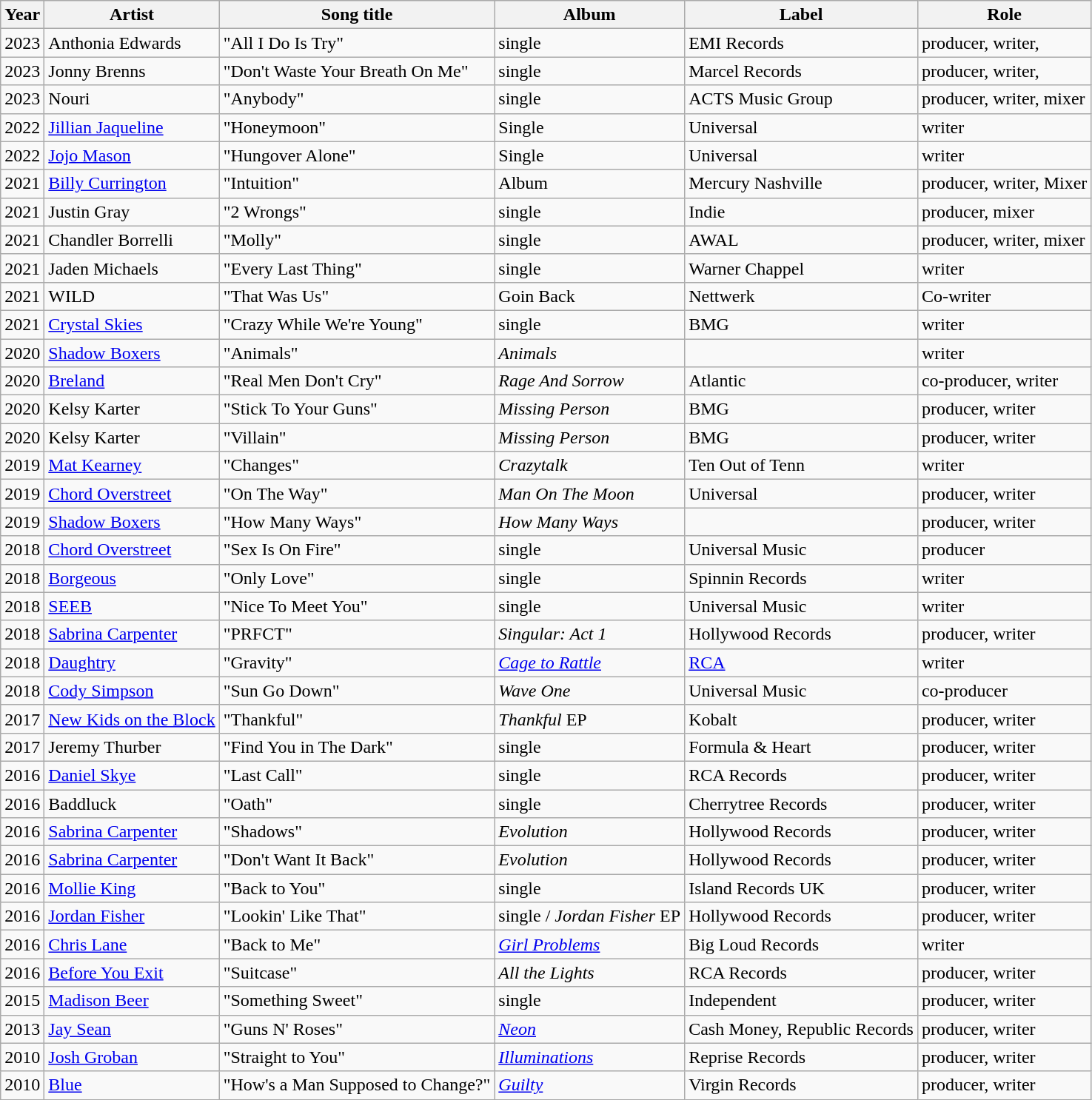<table class="wikitable sortable">
<tr>
<th>Year</th>
<th>Artist</th>
<th>Song title</th>
<th>Album</th>
<th>Label</th>
<th>Role</th>
</tr>
<tr>
<td>2023</td>
<td>Anthonia Edwards</td>
<td>"All I Do Is Try"</td>
<td>single</td>
<td>EMI Records</td>
<td>producer, writer,</td>
</tr>
<tr>
<td>2023</td>
<td>Jonny Brenns</td>
<td>"Don't Waste Your Breath On Me"</td>
<td>single</td>
<td>Marcel Records</td>
<td>producer, writer,</td>
</tr>
<tr>
<td>2023</td>
<td>Nouri</td>
<td>"Anybody"</td>
<td>single</td>
<td>ACTS Music Group</td>
<td>producer, writer, mixer</td>
</tr>
<tr>
<td>2022</td>
<td><a href='#'>Jillian Jaqueline</a></td>
<td>"Honeymoon"</td>
<td>Single</td>
<td>Universal</td>
<td>writer</td>
</tr>
<tr>
<td>2022</td>
<td><a href='#'>Jojo Mason</a></td>
<td>"Hungover Alone"</td>
<td>Single</td>
<td>Universal</td>
<td>writer</td>
</tr>
<tr>
<td>2021</td>
<td><a href='#'>Billy Currington</a></td>
<td>"Intuition"</td>
<td>Album</td>
<td>Mercury Nashville</td>
<td>producer, writer, Mixer</td>
</tr>
<tr>
<td>2021</td>
<td>Justin Gray</td>
<td>"2 Wrongs"</td>
<td>single</td>
<td>Indie</td>
<td>producer, mixer</td>
</tr>
<tr>
<td>2021</td>
<td>Chandler Borrelli</td>
<td>"Molly"</td>
<td>single</td>
<td>AWAL</td>
<td>producer, writer, mixer</td>
</tr>
<tr>
<td>2021</td>
<td>Jaden Michaels</td>
<td>"Every Last Thing"</td>
<td>single</td>
<td>Warner Chappel</td>
<td>writer</td>
</tr>
<tr>
<td>2021</td>
<td>WILD</td>
<td>"That Was Us"</td>
<td>Goin Back</td>
<td>Nettwerk</td>
<td>Co-writer</td>
</tr>
<tr>
<td>2021</td>
<td><a href='#'>Crystal Skies</a></td>
<td>"Crazy While We're Young"</td>
<td>single</td>
<td>BMG</td>
<td>writer</td>
</tr>
<tr>
<td>2020</td>
<td><a href='#'>Shadow Boxers</a></td>
<td>"Animals"</td>
<td><em>Animals</em></td>
<td></td>
<td>writer</td>
</tr>
<tr>
<td>2020</td>
<td><a href='#'>Breland</a></td>
<td>"Real Men Don't Cry"</td>
<td><em>Rage And Sorrow</em></td>
<td>Atlantic</td>
<td>co-producer, writer</td>
</tr>
<tr>
<td>2020</td>
<td>Kelsy Karter</td>
<td>"Stick To Your Guns"</td>
<td><em>Missing Person</em></td>
<td>BMG</td>
<td>producer, writer</td>
</tr>
<tr>
<td>2020</td>
<td>Kelsy Karter</td>
<td>"Villain"</td>
<td><em>Missing Person</em></td>
<td>BMG</td>
<td>producer, writer</td>
</tr>
<tr>
<td>2019</td>
<td><a href='#'>Mat Kearney</a></td>
<td>"Changes"</td>
<td><em>Crazytalk</em></td>
<td>Ten Out of Tenn</td>
<td>writer</td>
</tr>
<tr>
<td>2019</td>
<td><a href='#'>Chord Overstreet</a></td>
<td>"On The Way"</td>
<td><em>Man On The Moon</em></td>
<td>Universal</td>
<td>producer, writer</td>
</tr>
<tr>
<td>2019</td>
<td><a href='#'>Shadow Boxers</a></td>
<td>"How Many Ways"</td>
<td><em>How Many Ways</em></td>
<td></td>
<td>producer, writer</td>
</tr>
<tr>
<td>2018</td>
<td><a href='#'>Chord Overstreet</a></td>
<td>"Sex Is On Fire"</td>
<td>single</td>
<td>Universal Music</td>
<td>producer</td>
</tr>
<tr>
<td>2018</td>
<td><a href='#'>Borgeous</a></td>
<td>"Only Love"</td>
<td>single</td>
<td>Spinnin Records</td>
<td>writer</td>
</tr>
<tr>
<td>2018</td>
<td><a href='#'>SEEB</a></td>
<td>"Nice To Meet You"</td>
<td>single</td>
<td>Universal Music</td>
<td>writer</td>
</tr>
<tr>
<td>2018</td>
<td><a href='#'>Sabrina Carpenter</a></td>
<td>"PRFCT"</td>
<td><em>Singular: Act 1</em></td>
<td>Hollywood Records</td>
<td>producer, writer</td>
</tr>
<tr>
<td>2018</td>
<td><a href='#'>Daughtry</a></td>
<td>"Gravity"</td>
<td><em><a href='#'>Cage to Rattle</a></em></td>
<td><a href='#'>RCA</a></td>
<td>writer</td>
</tr>
<tr>
<td>2018</td>
<td><a href='#'>Cody Simpson</a></td>
<td>"Sun Go Down"</td>
<td><em>Wave One</em></td>
<td>Universal Music</td>
<td>co-producer</td>
</tr>
<tr>
<td>2017</td>
<td><a href='#'>New Kids on the Block</a></td>
<td>"Thankful"</td>
<td><em>Thankful</em> EP</td>
<td>Kobalt</td>
<td>producer, writer</td>
</tr>
<tr>
<td>2017</td>
<td>Jeremy Thurber</td>
<td>"Find You in The Dark"</td>
<td>single</td>
<td>Formula & Heart</td>
<td>producer, writer</td>
</tr>
<tr>
<td>2016</td>
<td><a href='#'>Daniel Skye</a></td>
<td>"Last Call"</td>
<td>single</td>
<td>RCA Records</td>
<td>producer, writer</td>
</tr>
<tr>
<td>2016</td>
<td>Baddluck</td>
<td>"Oath"</td>
<td>single</td>
<td>Cherrytree Records</td>
<td>producer, writer</td>
</tr>
<tr>
<td>2016</td>
<td><a href='#'>Sabrina Carpenter</a></td>
<td>"Shadows"</td>
<td><em>Evolution</em></td>
<td>Hollywood Records</td>
<td>producer, writer</td>
</tr>
<tr>
<td>2016</td>
<td><a href='#'>Sabrina Carpenter</a></td>
<td>"Don't Want It Back"</td>
<td><em>Evolution</em></td>
<td>Hollywood Records</td>
<td>producer, writer</td>
</tr>
<tr>
<td>2016</td>
<td><a href='#'>Mollie King</a></td>
<td>"Back to You" </td>
<td>single</td>
<td>Island Records UK</td>
<td>producer, writer</td>
</tr>
<tr>
<td>2016</td>
<td><a href='#'>Jordan Fisher</a></td>
<td>"Lookin' Like That" </td>
<td>single / <em>Jordan Fisher</em> EP</td>
<td>Hollywood Records</td>
<td>producer, writer</td>
</tr>
<tr>
<td>2016</td>
<td><a href='#'>Chris Lane</a></td>
<td>"Back to Me" </td>
<td><em><a href='#'>Girl Problems</a></em></td>
<td>Big Loud Records</td>
<td>writer</td>
</tr>
<tr>
<td>2016</td>
<td><a href='#'>Before You Exit</a></td>
<td>"Suitcase" </td>
<td><em>All the Lights</em></td>
<td>RCA Records</td>
<td>producer, writer</td>
</tr>
<tr>
<td>2015</td>
<td><a href='#'>Madison Beer</a></td>
<td>"Something Sweet"</td>
<td>single</td>
<td>Independent</td>
<td>producer, writer</td>
</tr>
<tr>
<td>2013</td>
<td><a href='#'>Jay Sean</a></td>
<td>"Guns N' Roses" </td>
<td><em><a href='#'>Neon</a></em></td>
<td>Cash Money, Republic Records</td>
<td>producer, writer</td>
</tr>
<tr>
<td>2010</td>
<td><a href='#'>Josh Groban</a></td>
<td>"Straight to You"</td>
<td><em><a href='#'>Illuminations</a></em></td>
<td>Reprise Records</td>
<td>producer, writer</td>
</tr>
<tr>
<td>2010</td>
<td><a href='#'>Blue</a></td>
<td>"How's a Man Supposed to Change?"</td>
<td><em><a href='#'>Guilty</a></em></td>
<td>Virgin Records</td>
<td>producer, writer</td>
</tr>
</table>
